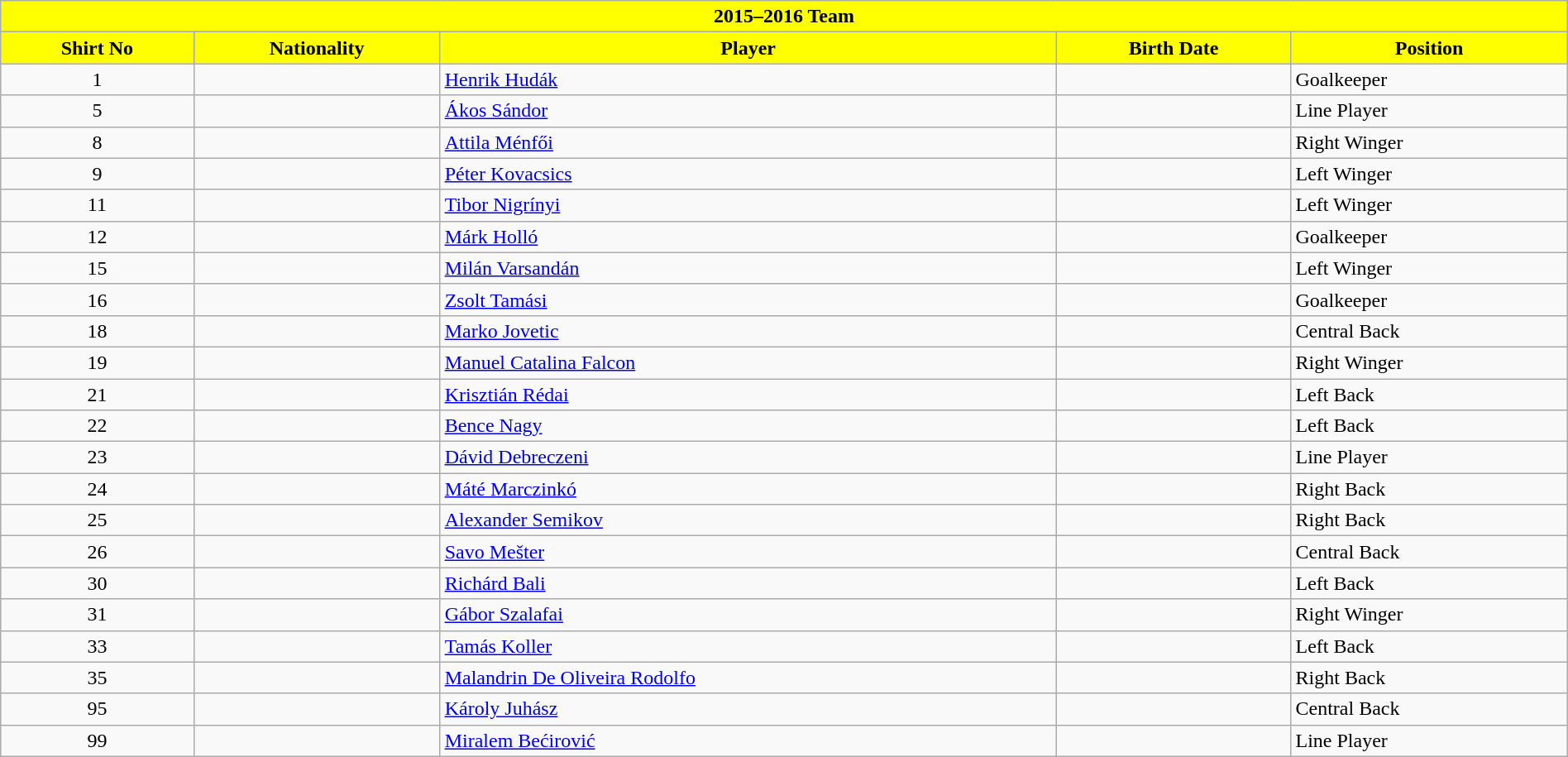<table class="wikitable collapsible collapsed" style="width:100%">
<tr>
<th colspan=5 style="background-color:yellow;color:black;text-align:center;"> <strong>2015–2016 Team</strong></th>
</tr>
<tr>
<th style="color:black; background:yellow">Shirt No</th>
<th style="color:black; background:yellow">Nationality</th>
<th style="color:black; background:yellow">Player</th>
<th style="color:black; background:yellow">Birth Date</th>
<th style="color:black; background:yellow">Position</th>
</tr>
<tr>
<td align=center>1</td>
<td></td>
<td><a href='#'>Henrik Hudák</a></td>
<td></td>
<td>Goalkeeper</td>
</tr>
<tr>
<td align=center>5</td>
<td></td>
<td><a href='#'>Ákos Sándor</a></td>
<td></td>
<td>Line Player</td>
</tr>
<tr>
<td align=center>8</td>
<td></td>
<td><a href='#'>Attila Ménfői</a></td>
<td></td>
<td>Right Winger</td>
</tr>
<tr>
<td align=center>9</td>
<td></td>
<td><a href='#'>Péter Kovacsics</a></td>
<td></td>
<td>Left Winger</td>
</tr>
<tr>
<td align=center>11</td>
<td></td>
<td><a href='#'>Tibor Nigrínyi</a></td>
<td></td>
<td>Left Winger</td>
</tr>
<tr>
<td align=center>12</td>
<td></td>
<td><a href='#'>Márk Holló</a></td>
<td></td>
<td>Goalkeeper</td>
</tr>
<tr>
<td align=center>15</td>
<td></td>
<td><a href='#'>Milán Varsandán</a></td>
<td></td>
<td>Left Winger</td>
</tr>
<tr>
<td align=center>16</td>
<td></td>
<td><a href='#'>Zsolt Tamási</a></td>
<td></td>
<td>Goalkeeper</td>
</tr>
<tr>
<td align=center>18</td>
<td></td>
<td><a href='#'>Marko Jovetic</a></td>
<td></td>
<td>Central Back</td>
</tr>
<tr>
<td align=center>19</td>
<td></td>
<td><a href='#'>Manuel Catalina Falcon</a></td>
<td></td>
<td>Right Winger</td>
</tr>
<tr>
<td align=center>21</td>
<td></td>
<td><a href='#'>Krisztián Rédai</a></td>
<td></td>
<td>Left Back</td>
</tr>
<tr>
<td align=center>22</td>
<td></td>
<td><a href='#'>Bence Nagy</a></td>
<td></td>
<td>Left Back</td>
</tr>
<tr>
<td align=center>23</td>
<td></td>
<td><a href='#'>Dávid Debreczeni</a></td>
<td></td>
<td>Line Player</td>
</tr>
<tr>
<td align=center>24</td>
<td></td>
<td><a href='#'>Máté Marczinkó</a></td>
<td></td>
<td>Right Back</td>
</tr>
<tr>
<td align=center>25</td>
<td></td>
<td><a href='#'>Alexander Semikov</a></td>
<td></td>
<td>Right Back</td>
</tr>
<tr>
<td align=center>26</td>
<td></td>
<td><a href='#'>Savo Mešter</a></td>
<td></td>
<td>Central Back</td>
</tr>
<tr>
<td align=center>30</td>
<td></td>
<td><a href='#'>Richárd Bali</a></td>
<td></td>
<td>Left Back</td>
</tr>
<tr>
<td align=center>31</td>
<td></td>
<td><a href='#'>Gábor Szalafai</a></td>
<td></td>
<td>Right Winger</td>
</tr>
<tr>
<td align=center>33</td>
<td></td>
<td><a href='#'>Tamás Koller</a></td>
<td></td>
<td>Left Back</td>
</tr>
<tr>
<td align=center>35</td>
<td></td>
<td><a href='#'>Malandrin De Oliveira Rodolfo</a></td>
<td></td>
<td>Right Back</td>
</tr>
<tr>
<td align=center>95</td>
<td></td>
<td><a href='#'>Károly Juhász</a></td>
<td></td>
<td>Central Back</td>
</tr>
<tr>
<td align=center>99</td>
<td></td>
<td><a href='#'>Miralem Bećirović</a></td>
<td></td>
<td>Line Player</td>
</tr>
</table>
